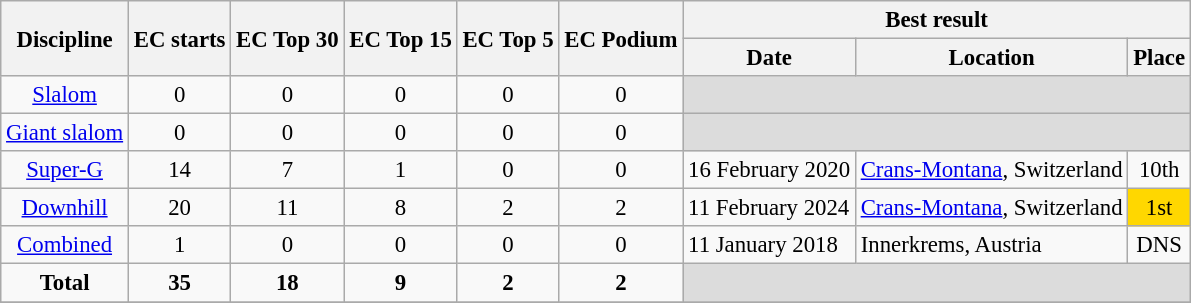<table class="wikitable" style="text-align:center; font-size:95%;">
<tr>
<th rowspan=2>Discipline</th>
<th rowspan=2>EC starts</th>
<th rowspan=2>EC Top 30</th>
<th rowspan=2>EC Top 15</th>
<th rowspan=2>EC Top 5</th>
<th rowspan=2>EC Podium</th>
<th colspan=3>Best result</th>
</tr>
<tr>
<th>Date</th>
<th>Location</th>
<th>Place</th>
</tr>
<tr>
<td align=center><a href='#'>Slalom</a></td>
<td align=center>0</td>
<td align=center>0</td>
<td align=center>0</td>
<td align=center>0</td>
<td align=center>0</td>
<td colspan=3 bgcolor=#DCDCDC></td>
</tr>
<tr>
<td align=center><a href='#'>Giant slalom</a></td>
<td align=center>0</td>
<td align=center>0</td>
<td align=center>0</td>
<td align=center>0</td>
<td align=center>0</td>
<td colspan=3 bgcolor=#DCDCDC></td>
</tr>
<tr>
<td align=center><a href='#'>Super-G</a></td>
<td align=center>14</td>
<td align=center>7</td>
<td align=center>1</td>
<td align=center>0</td>
<td align=center>0</td>
<td align=left>16 February 2020</td>
<td align=left> <a href='#'>Crans-Montana</a>, Switzerland</td>
<td>10th</td>
</tr>
<tr>
<td align=center><a href='#'>Downhill</a></td>
<td align=center>20</td>
<td align=center>11</td>
<td align=center>8</td>
<td align=center>2</td>
<td align=center>2</td>
<td align=left>11 February 2024</td>
<td align=left> <a href='#'>Crans-Montana</a>, Switzerland</td>
<td bgcolor="gold">1st</td>
</tr>
<tr>
<td align=center><a href='#'>Combined</a></td>
<td align=center>1</td>
<td align=center>0</td>
<td align=center>0</td>
<td align=center>0</td>
<td align=center>0</td>
<td align=left>11 January 2018</td>
<td align=left> Innerkrems, Austria</td>
<td>DNS</td>
</tr>
<tr>
<td align=center><strong>Total</strong></td>
<td align=center><strong>35</strong></td>
<td align=center><strong>18</strong></td>
<td align=center><strong>9</strong></td>
<td align=center><strong>2</strong></td>
<td align=center><strong>2</strong></td>
<td colspan=3 bgcolor=#DCDCDC></td>
</tr>
<tr>
</tr>
</table>
